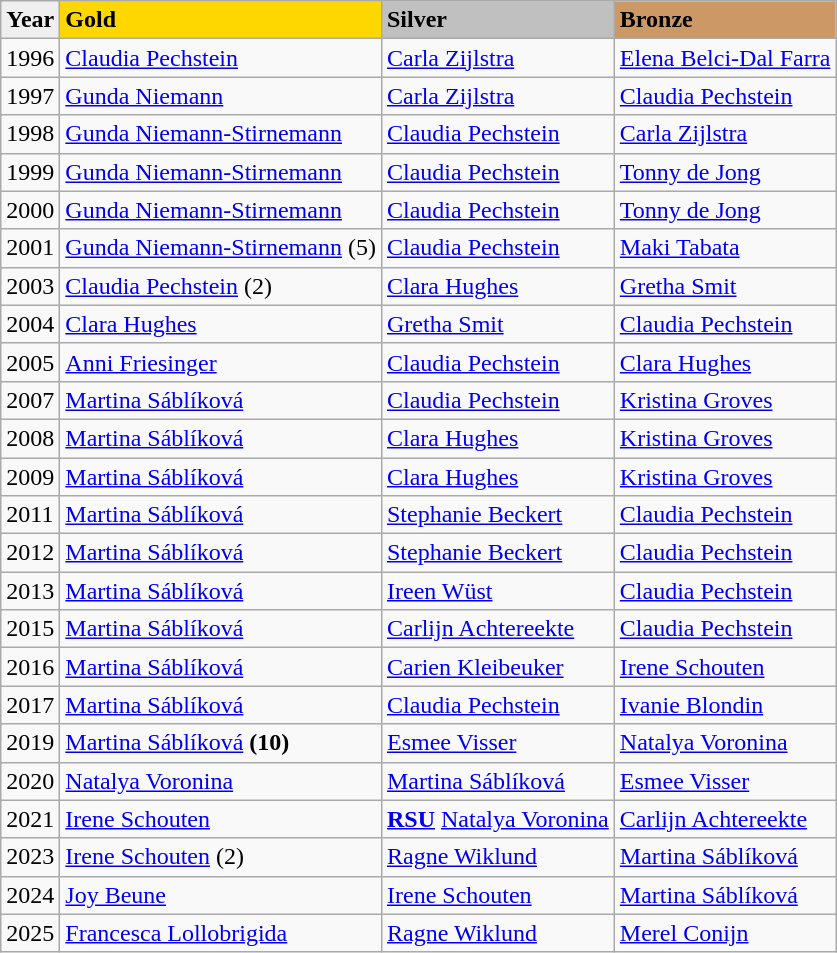<table class="wikitable">
<tr align="left" bgcolor="#efefef">
<td><strong>Year</strong></td>
<td bgcolor=gold><strong>Gold</strong></td>
<td bgcolor=silver><strong>Silver</strong></td>
<td bgcolor=cc9966><strong>Bronze</strong></td>
</tr>
<tr>
<td>1996</td>
<td> <a href='#'>Claudia Pechstein</a></td>
<td> <a href='#'>Carla Zijlstra</a></td>
<td> <a href='#'>Elena Belci-Dal Farra</a></td>
</tr>
<tr>
<td>1997</td>
<td> <a href='#'>Gunda Niemann</a></td>
<td> <a href='#'>Carla Zijlstra</a></td>
<td> <a href='#'>Claudia Pechstein</a></td>
</tr>
<tr>
<td>1998</td>
<td> <a href='#'>Gunda Niemann-Stirnemann</a></td>
<td> <a href='#'>Claudia Pechstein</a></td>
<td> <a href='#'>Carla Zijlstra</a></td>
</tr>
<tr>
<td>1999</td>
<td> <a href='#'>Gunda Niemann-Stirnemann</a></td>
<td> <a href='#'>Claudia Pechstein</a></td>
<td> <a href='#'>Tonny de Jong</a></td>
</tr>
<tr>
<td>2000</td>
<td> <a href='#'>Gunda Niemann-Stirnemann</a></td>
<td> <a href='#'>Claudia Pechstein</a></td>
<td> <a href='#'>Tonny de Jong</a></td>
</tr>
<tr>
<td>2001</td>
<td> <a href='#'>Gunda Niemann-Stirnemann</a> (5)</td>
<td> <a href='#'>Claudia Pechstein</a></td>
<td> <a href='#'>Maki Tabata</a></td>
</tr>
<tr>
<td>2003</td>
<td> <a href='#'>Claudia Pechstein</a> (2)</td>
<td> <a href='#'>Clara Hughes</a></td>
<td> <a href='#'>Gretha Smit</a></td>
</tr>
<tr>
<td>2004</td>
<td> <a href='#'>Clara Hughes</a></td>
<td> <a href='#'>Gretha Smit</a></td>
<td> <a href='#'>Claudia Pechstein</a></td>
</tr>
<tr>
<td>2005</td>
<td> <a href='#'>Anni Friesinger</a></td>
<td> <a href='#'>Claudia Pechstein</a></td>
<td> <a href='#'>Clara Hughes</a></td>
</tr>
<tr>
<td>2007</td>
<td> <a href='#'>Martina Sáblíková</a></td>
<td> <a href='#'>Claudia Pechstein</a></td>
<td> <a href='#'>Kristina Groves</a></td>
</tr>
<tr>
<td>2008</td>
<td> <a href='#'>Martina Sáblíková</a></td>
<td> <a href='#'>Clara Hughes</a></td>
<td> <a href='#'>Kristina Groves</a></td>
</tr>
<tr>
<td>2009</td>
<td> <a href='#'>Martina Sáblíková</a></td>
<td> <a href='#'>Clara Hughes</a></td>
<td> <a href='#'>Kristina Groves</a></td>
</tr>
<tr>
<td>2011</td>
<td> <a href='#'>Martina Sáblíková</a></td>
<td> <a href='#'>Stephanie Beckert</a></td>
<td> <a href='#'>Claudia Pechstein</a></td>
</tr>
<tr>
<td>2012</td>
<td> <a href='#'>Martina Sáblíková</a></td>
<td> <a href='#'>Stephanie Beckert</a></td>
<td> <a href='#'>Claudia Pechstein</a></td>
</tr>
<tr>
<td>2013</td>
<td> <a href='#'>Martina Sáblíková</a></td>
<td> <a href='#'>Ireen Wüst</a></td>
<td> <a href='#'>Claudia Pechstein</a></td>
</tr>
<tr>
<td>2015</td>
<td> <a href='#'>Martina Sáblíková</a></td>
<td> <a href='#'>Carlijn Achtereekte</a></td>
<td> <a href='#'>Claudia Pechstein</a></td>
</tr>
<tr>
<td>2016</td>
<td> <a href='#'>Martina Sáblíková</a></td>
<td> <a href='#'>Carien Kleibeuker</a></td>
<td> <a href='#'>Irene Schouten</a></td>
</tr>
<tr>
<td>2017</td>
<td> <a href='#'>Martina Sáblíková</a></td>
<td> <a href='#'>Claudia Pechstein</a></td>
<td> <a href='#'>Ivanie Blondin</a></td>
</tr>
<tr>
<td>2019</td>
<td> <a href='#'>Martina Sáblíková</a> <strong>(10)</strong></td>
<td> <a href='#'>Esmee Visser</a></td>
<td> <a href='#'>Natalya Voronina</a></td>
</tr>
<tr>
<td>2020</td>
<td> <a href='#'>Natalya Voronina</a></td>
<td> <a href='#'>Martina Sáblíková</a></td>
<td> <a href='#'>Esmee Visser</a></td>
</tr>
<tr>
<td>2021</td>
<td> <a href='#'>Irene Schouten</a></td>
<td><strong><a href='#'>RSU</a></strong> <a href='#'>Natalya Voronina</a></td>
<td> <a href='#'>Carlijn Achtereekte</a></td>
</tr>
<tr>
<td>2023</td>
<td> <a href='#'>Irene Schouten</a> (2)</td>
<td> <a href='#'>Ragne Wiklund</a></td>
<td> <a href='#'>Martina Sáblíková</a></td>
</tr>
<tr>
<td>2024</td>
<td> <a href='#'>Joy Beune</a></td>
<td> <a href='#'>Irene Schouten</a></td>
<td> <a href='#'>Martina Sáblíková</a></td>
</tr>
<tr>
<td>2025</td>
<td> <a href='#'>Francesca Lollobrigida</a></td>
<td> <a href='#'>Ragne Wiklund</a></td>
<td> <a href='#'>Merel Conijn</a></td>
</tr>
</table>
